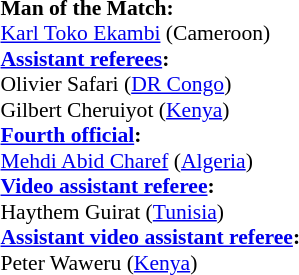<table style="width:100%; font-size:90%;">
<tr>
<td><br><strong>Man of the Match:</strong>
<br><a href='#'>Karl Toko Ekambi</a> (Cameroon)<br><strong><a href='#'>Assistant referees</a>:</strong>
<br>Olivier Safari (<a href='#'>DR Congo</a>)
<br>Gilbert Cheruiyot (<a href='#'>Kenya</a>)
<br><strong><a href='#'>Fourth official</a>:</strong>
<br><a href='#'>Mehdi Abid Charef</a> (<a href='#'>Algeria</a>)
<br><strong><a href='#'>Video assistant referee</a>:</strong>
<br>Haythem Guirat (<a href='#'>Tunisia</a>)
<br><strong><a href='#'>Assistant video assistant referee</a>:</strong>
<br>Peter Waweru (<a href='#'>Kenya</a>)</td>
</tr>
</table>
